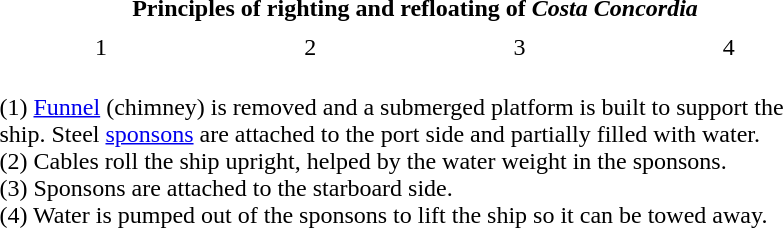<table style="margin: 1em auto 1em auto; width:560px;">
<tr>
<th colspan=4>Principles of righting and refloating of <em>Costa Concordia</em></th>
</tr>
<tr>
<td></td>
<td></td>
<td></td>
<td></td>
</tr>
<tr>
<td style="text-align:center;">1</td>
<td style="text-align:center;">2</td>
<td style="text-align:center;">3</td>
<td style="text-align:center;">4</td>
</tr>
<tr>
<td colspan=4><br>(1) <a href='#'>Funnel</a> (chimney) is removed and a submerged platform is built to support the ship. Steel <a href='#'>sponsons</a> are attached to the port side and partially filled with water.<br>(2) Cables roll the ship upright, helped by the water weight in the sponsons.<br>(3) Sponsons are attached to the starboard side.<br>(4) Water is pumped out of the sponsons to lift the ship so it can be towed away.</td>
</tr>
</table>
